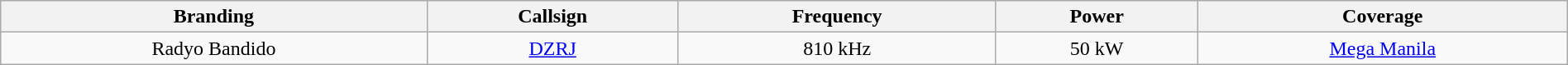<table class="wikitable" style="width:100%; text-align:center;">
<tr>
<th>Branding</th>
<th>Callsign</th>
<th>Frequency</th>
<th>Power</th>
<th>Coverage</th>
</tr>
<tr>
<td>Radyo Bandido</td>
<td><a href='#'>DZRJ</a></td>
<td>810 kHz</td>
<td>50 kW</td>
<td><a href='#'>Mega Manila</a></td>
</tr>
</table>
